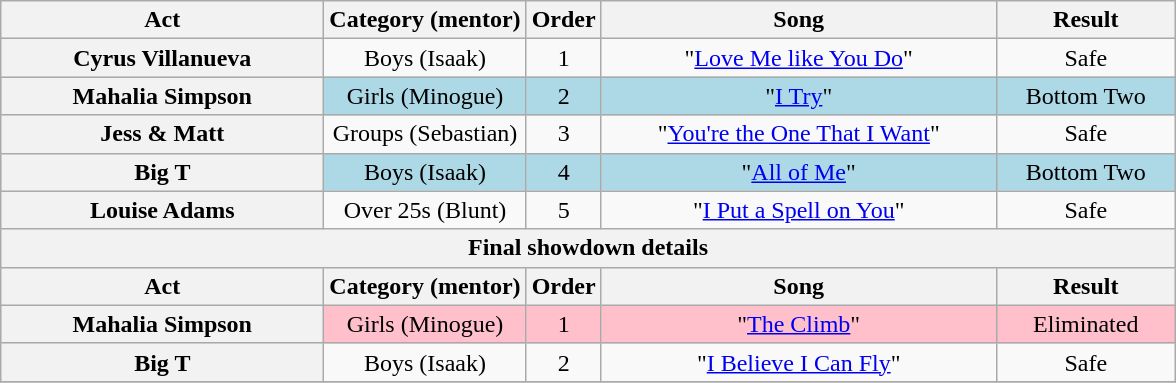<table class="wikitable plainrowheaders" style="text-align:center;">
<tr>
<th scope="col" style="width:13em;">Act</th>
<th scope="col">Category (mentor)</th>
<th scope="col">Order</th>
<th scope="col" style="width:16em;">Song</th>
<th scope="col" style="width:7em;">Result</th>
</tr>
<tr>
<th scope="row">Cyrus Villanueva</th>
<td>Boys (Isaak)</td>
<td>1</td>
<td>"<a href='#'>Love Me like You Do</a>"</td>
<td>Safe</td>
</tr>
<tr style="background:lightblue;">
<th scope="row">Mahalia Simpson</th>
<td>Girls (Minogue)</td>
<td>2</td>
<td>"<a href='#'>I Try</a>"</td>
<td>Bottom Two</td>
</tr>
<tr>
<th scope="row">Jess & Matt</th>
<td>Groups (Sebastian)</td>
<td>3</td>
<td>"<a href='#'>You're the One That I Want</a>"</td>
<td>Safe</td>
</tr>
<tr style="background:lightblue;">
<th scope="row">Big T</th>
<td>Boys (Isaak)</td>
<td>4</td>
<td>"<a href='#'>All of Me</a>"</td>
<td>Bottom Two</td>
</tr>
<tr>
<th scope="row">Louise Adams</th>
<td>Over 25s (Blunt)</td>
<td>5</td>
<td>"<a href='#'>I Put a Spell on You</a>"</td>
<td>Safe</td>
</tr>
<tr>
<th colspan="6">Final showdown details</th>
</tr>
<tr>
<th scope="col" style="width:10em;">Act</th>
<th scope="col">Category (mentor)</th>
<th scope="col">Order</th>
<th scope="col" style="width:16em;">Song</th>
<th scope="col" style="width:6em;">Result</th>
</tr>
<tr style="background:pink;">
<th scope="row">Mahalia Simpson</th>
<td>Girls (Minogue)</td>
<td>1</td>
<td>"<a href='#'>The Climb</a>"</td>
<td>Eliminated</td>
</tr>
<tr>
<th scope="row">Big T</th>
<td>Boys (Isaak)</td>
<td>2</td>
<td>"<a href='#'>I Believe I Can Fly</a>"</td>
<td>Safe</td>
</tr>
<tr>
</tr>
</table>
